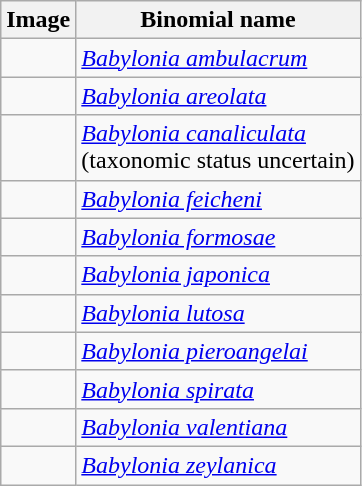<table class="wikitable">
<tr>
<th>Image</th>
<th>Binomial name</th>
</tr>
<tr>
<td></td>
<td><em><a href='#'>Babylonia ambulacrum</a></em></td>
</tr>
<tr>
<td></td>
<td><em><a href='#'>Babylonia areolata</a></em></td>
</tr>
<tr>
<td></td>
<td><em><a href='#'>Babylonia canaliculata</a></em><br>(taxonomic status uncertain)</td>
</tr>
<tr>
<td></td>
<td><em><a href='#'>Babylonia feicheni</a></em></td>
</tr>
<tr>
<td></td>
<td><em><a href='#'>Babylonia formosae</a></em></td>
</tr>
<tr>
<td></td>
<td><em><a href='#'>Babylonia japonica</a></em></td>
</tr>
<tr>
<td></td>
<td><em><a href='#'>Babylonia lutosa</a></em></td>
</tr>
<tr>
<td></td>
<td><em><a href='#'>Babylonia pieroangelai</a></em></td>
</tr>
<tr>
<td></td>
<td><em><a href='#'>Babylonia spirata</a></em></td>
</tr>
<tr>
<td></td>
<td><em><a href='#'>Babylonia valentiana</a></em></td>
</tr>
<tr>
<td></td>
<td><em><a href='#'>Babylonia zeylanica</a></em></td>
</tr>
</table>
